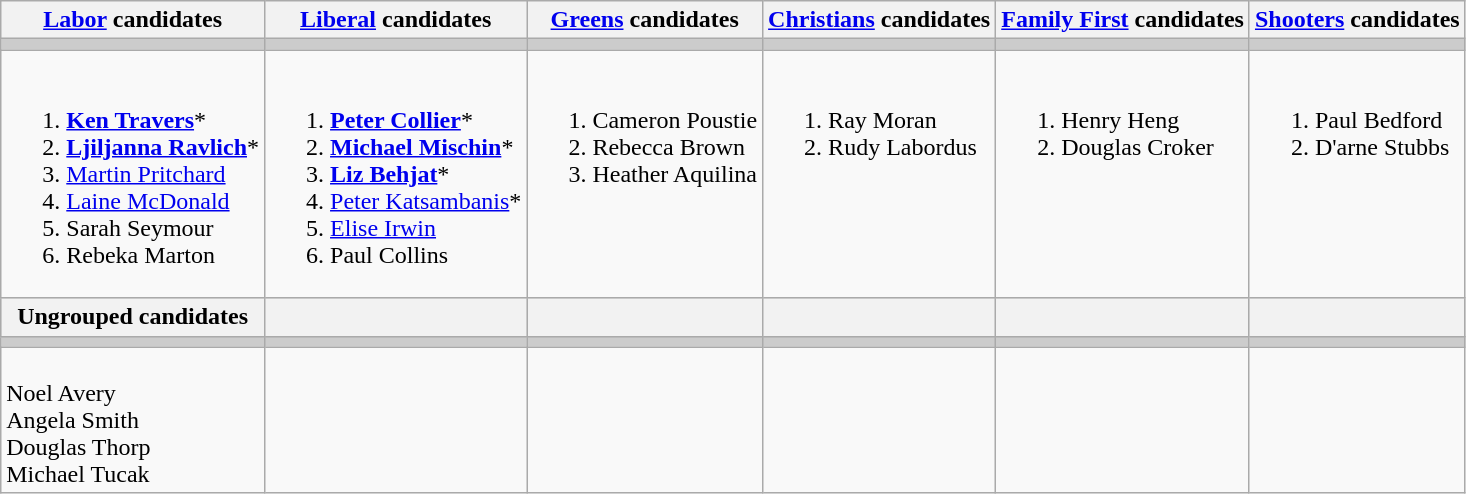<table class="wikitable">
<tr>
<th><a href='#'>Labor</a> candidates</th>
<th><a href='#'>Liberal</a> candidates</th>
<th><a href='#'>Greens</a> candidates</th>
<th><a href='#'>Christians</a> candidates</th>
<th><a href='#'>Family First</a> candidates</th>
<th><a href='#'>Shooters</a> candidates</th>
</tr>
<tr bgcolor="#cccccc">
<td></td>
<td></td>
<td></td>
<td></td>
<td></td>
<td></td>
</tr>
<tr>
<td><br><ol><li><strong><a href='#'>Ken Travers</a></strong>*</li><li><strong><a href='#'>Ljiljanna Ravlich</a></strong>*</li><li><a href='#'>Martin Pritchard</a></li><li><a href='#'>Laine McDonald</a></li><li>Sarah Seymour</li><li>Rebeka Marton</li></ol></td>
<td><br><ol><li><strong><a href='#'>Peter Collier</a></strong>*</li><li><strong><a href='#'>Michael Mischin</a></strong>*</li><li><strong><a href='#'>Liz Behjat</a></strong>*</li><li><a href='#'>Peter Katsambanis</a>*</li><li><a href='#'>Elise Irwin</a></li><li>Paul Collins</li></ol></td>
<td valign=top><br><ol><li>Cameron Poustie</li><li>Rebecca Brown</li><li>Heather Aquilina</li></ol></td>
<td valign=top><br><ol><li>Ray Moran</li><li>Rudy Labordus</li></ol></td>
<td valign=top><br><ol><li>Henry Heng</li><li>Douglas Croker</li></ol></td>
<td valign=top><br><ol><li>Paul Bedford</li><li>D'arne Stubbs</li></ol></td>
</tr>
<tr bgcolor="#cccccc">
<th>Ungrouped candidates</th>
<th></th>
<th></th>
<th></th>
<th></th>
<th></th>
</tr>
<tr bgcolor="#cccccc">
<td></td>
<td></td>
<td></td>
<td></td>
<td></td>
<td></td>
</tr>
<tr>
<td valign=top><br>Noel Avery <br>
Angela Smith <br>
Douglas Thorp <br>
Michael Tucak</td>
<td valign=top></td>
<td valign=top></td>
<td valign=top></td>
<td valign=top></td>
<td valign=top></td>
</tr>
</table>
